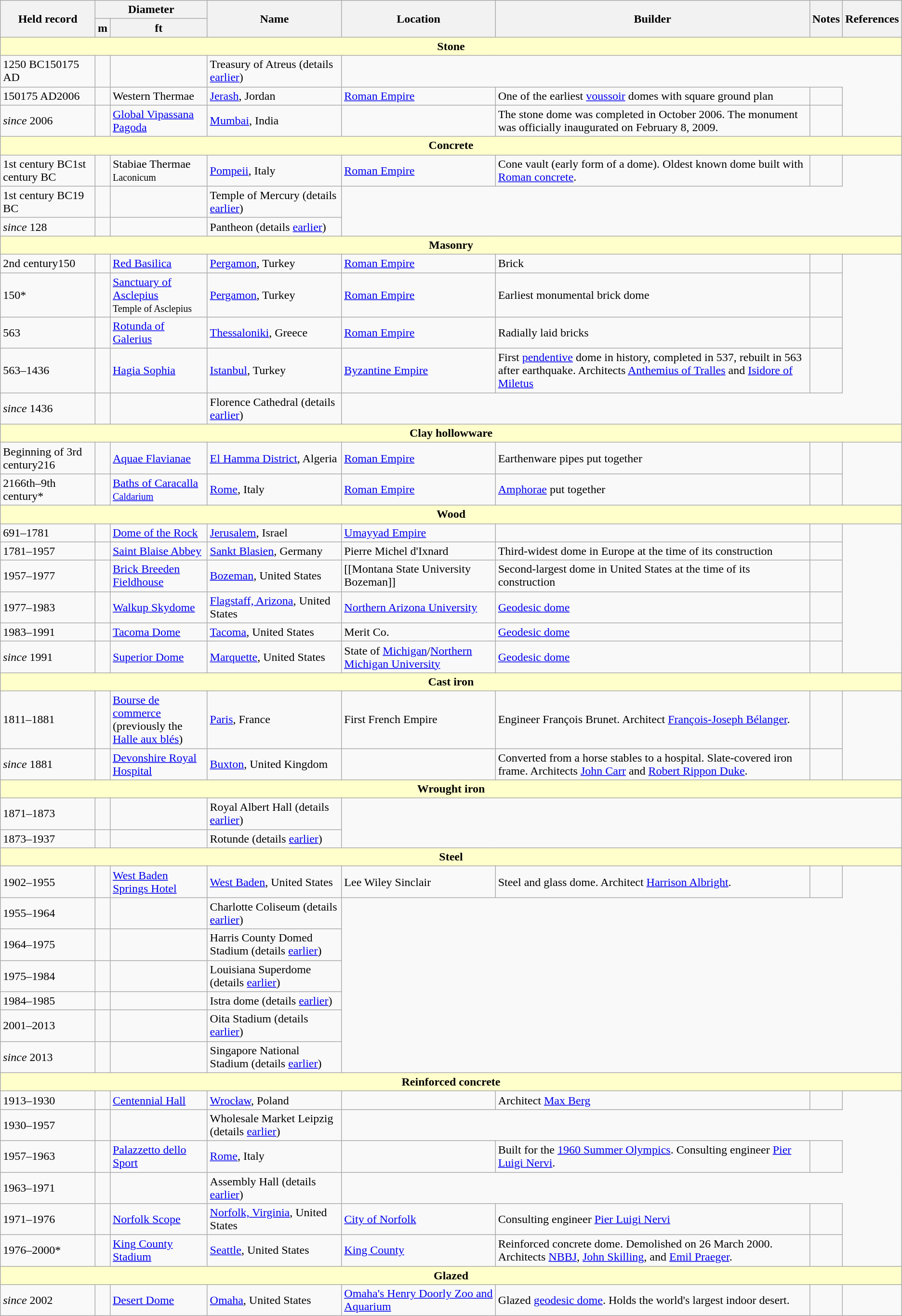<table class="wikitable sortable">
<tr>
<th rowspan=2>Held record</th>
<th colspan=2>Diameter</th>
<th rowspan=2>Name</th>
<th rowspan=2>Location</th>
<th rowspan=2>Builder</th>
<th rowspan=2>Notes</th>
<th rowspan=2>References</th>
</tr>
<tr>
<th>m</th>
<th>ft</th>
</tr>
<tr>
<td colspan=8 bgcolor="FFFFCC" align="center"><strong>Stone</strong></td>
</tr>
<tr>
<td>1250 BC150175 AD</td>
<td></td>
<td></td>
<td>Treasury of Atreus (details <a href='#'>earlier</a>)</td>
</tr>
<tr>
<td>150175 AD2006</td>
<td></td>
<td>Western Thermae</td>
<td><a href='#'>Jerash</a>, Jordan</td>
<td><a href='#'>Roman Empire</a></td>
<td>One of the earliest <a href='#'>voussoir</a> domes with square ground plan</td>
<td></td>
</tr>
<tr>
<td><em>since</em> 2006</td>
<td></td>
<td><a href='#'>Global Vipassana Pagoda</a></td>
<td><a href='#'>Mumbai</a>, India</td>
<td></td>
<td>The stone dome was completed in October 2006. The monument was officially inaugurated on February 8, 2009.</td>
<td></td>
</tr>
<tr>
<td colspan=8 bgcolor="FFFFCC" align="center"><strong>Concrete</strong></td>
</tr>
<tr>
<td>1st century BC1st century BC</td>
<td></td>
<td>Stabiae Thermae<br><small>Laconicum</small></td>
<td><a href='#'>Pompeii</a>, Italy</td>
<td><a href='#'>Roman Empire</a></td>
<td>Cone vault (early form of a dome). Oldest known dome built with <a href='#'>Roman concrete</a>.</td>
<td></td>
</tr>
<tr>
<td>1st century BC19 BC</td>
<td></td>
<td></td>
<td>Temple of Mercury (details <a href='#'>earlier</a>)</td>
</tr>
<tr>
<td><em>since</em> 128</td>
<td></td>
<td></td>
<td>Pantheon (details <a href='#'>earlier</a>)</td>
</tr>
<tr>
<td colspan=8 bgcolor="FFFFCC" align="center"><strong>Masonry</strong></td>
</tr>
<tr>
<td>2nd century150</td>
<td></td>
<td><a href='#'>Red Basilica</a></td>
<td><a href='#'>Pergamon</a>, Turkey</td>
<td><a href='#'>Roman Empire</a></td>
<td>Brick</td>
<td></td>
</tr>
<tr>
<td>150*</td>
<td></td>
<td><a href='#'>Sanctuary of Asclepius</a><br><small>Temple of Asclepius</small></td>
<td><a href='#'>Pergamon</a>, Turkey</td>
<td><a href='#'>Roman Empire</a></td>
<td>Earliest monumental brick dome</td>
<td></td>
</tr>
<tr>
<td>563</td>
<td></td>
<td><a href='#'>Rotunda of Galerius</a></td>
<td><a href='#'>Thessaloniki</a>, Greece</td>
<td><a href='#'>Roman Empire</a></td>
<td>Radially laid bricks</td>
<td></td>
</tr>
<tr>
<td>563–1436</td>
<td></td>
<td><a href='#'>Hagia Sophia</a></td>
<td><a href='#'>Istanbul</a>, Turkey</td>
<td><a href='#'>Byzantine Empire</a></td>
<td>First <a href='#'>pendentive</a> dome in history, completed in 537, rebuilt in 563 after earthquake. Architects <a href='#'>Anthemius of Tralles</a> and <a href='#'>Isidore of Miletus</a></td>
<td></td>
</tr>
<tr>
<td><em>since</em> 1436</td>
<td></td>
<td></td>
<td>Florence Cathedral (details <a href='#'>earlier</a>)</td>
</tr>
<tr>
<td colspan=8 bgcolor="FFFFCC" align="center"><strong>Clay hollowware</strong></td>
</tr>
<tr>
<td>Beginning of 3rd century216</td>
<td></td>
<td><a href='#'>Aquae Flavianae</a></td>
<td><a href='#'>El Hamma District</a>, Algeria</td>
<td><a href='#'>Roman Empire</a></td>
<td>Earthenware pipes put together</td>
<td></td>
</tr>
<tr>
<td>2166th–9th century*</td>
<td></td>
<td><a href='#'>Baths of Caracalla</a><br><small><a href='#'>Caldarium</a></small></td>
<td><a href='#'>Rome</a>, Italy</td>
<td><a href='#'>Roman Empire</a></td>
<td><a href='#'>Amphorae</a> put together</td>
<td></td>
</tr>
<tr>
<td colspan=8 bgcolor="FFFFCC" align="center"><strong>Wood</strong></td>
</tr>
<tr>
<td>691–1781</td>
<td></td>
<td><a href='#'>Dome of the Rock</a></td>
<td><a href='#'>Jerusalem</a>, Israel</td>
<td><a href='#'>Umayyad Empire</a></td>
<td></td>
<td></td>
</tr>
<tr>
<td>1781–1957</td>
<td></td>
<td><a href='#'>Saint Blaise Abbey</a></td>
<td><a href='#'>Sankt Blasien</a>, Germany</td>
<td>Pierre Michel d'Ixnard</td>
<td>Third-widest dome in Europe at the time of its construction</td>
<td></td>
</tr>
<tr>
<td>1957–1977</td>
<td></td>
<td><a href='#'>Brick Breeden Fieldhouse</a></td>
<td><a href='#'>Bozeman</a>, United States</td>
<td>[[Montana State University  Bozeman]]</td>
<td>Second-largest dome in United States at the time of its construction</td>
<td></td>
</tr>
<tr>
<td>1977–1983</td>
<td></td>
<td><a href='#'>Walkup Skydome</a></td>
<td><a href='#'>Flagstaff, Arizona</a>, United States</td>
<td><a href='#'>Northern Arizona University</a></td>
<td><a href='#'>Geodesic dome</a></td>
<td></td>
</tr>
<tr>
<td>1983–1991</td>
<td></td>
<td><a href='#'>Tacoma Dome</a></td>
<td><a href='#'>Tacoma</a>, United States</td>
<td>Merit Co.</td>
<td><a href='#'>Geodesic dome</a></td>
<td></td>
</tr>
<tr>
<td><em>since</em> 1991</td>
<td></td>
<td><a href='#'>Superior Dome</a></td>
<td><a href='#'>Marquette</a>, United States</td>
<td>State of <a href='#'>Michigan</a>/<a href='#'>Northern Michigan University</a></td>
<td><a href='#'>Geodesic dome</a></td>
<td></td>
</tr>
<tr>
<td colspan=8 bgcolor="FFFFCC" align="center"><strong>Cast iron</strong></td>
</tr>
<tr>
<td>1811–1881</td>
<td></td>
<td><a href='#'>Bourse de commerce</a><br>(previously the <a href='#'>Halle aux blés</a>)</td>
<td><a href='#'>Paris</a>, France</td>
<td>First French Empire</td>
<td>Engineer François Brunet. Architect <a href='#'>François-Joseph Bélanger</a>.</td>
<td></td>
</tr>
<tr>
<td><em>since</em> 1881</td>
<td></td>
<td><a href='#'>Devonshire Royal Hospital</a></td>
<td><a href='#'>Buxton</a>, United Kingdom</td>
<td></td>
<td>Converted from a horse stables to a hospital. Slate-covered iron frame. Architects <a href='#'>John Carr</a> and <a href='#'>Robert Rippon Duke</a>.</td>
<td></td>
</tr>
<tr>
<td colspan=8 bgcolor="FFFFCC" align="center"><strong>Wrought iron</strong></td>
</tr>
<tr>
<td>1871–1873</td>
<td></td>
<td></td>
<td>Royal Albert Hall (details <a href='#'>earlier</a>)</td>
</tr>
<tr>
<td>1873–1937</td>
<td></td>
<td></td>
<td>Rotunde (details <a href='#'>earlier</a>)</td>
</tr>
<tr>
<td colspan=8 bgcolor="FFFFCC" align="center"><strong>Steel</strong></td>
</tr>
<tr>
<td>1902–1955</td>
<td></td>
<td><a href='#'>West Baden Springs Hotel</a></td>
<td><a href='#'>West Baden</a>, United States</td>
<td>Lee Wiley Sinclair</td>
<td>Steel and glass dome. Architect <a href='#'>Harrison Albright</a>.</td>
<td></td>
</tr>
<tr>
<td>1955–1964</td>
<td></td>
<td></td>
<td>Charlotte Coliseum (details <a href='#'>earlier</a>)</td>
</tr>
<tr>
<td>1964–1975</td>
<td></td>
<td></td>
<td>Harris County Domed Stadium (details <a href='#'>earlier</a>)</td>
</tr>
<tr>
<td>1975–1984</td>
<td></td>
<td></td>
<td>Louisiana Superdome (details <a href='#'>earlier</a>)</td>
</tr>
<tr>
<td>1984–1985</td>
<td></td>
<td></td>
<td>Istra dome (details <a href='#'>earlier</a>)</td>
</tr>
<tr>
<td>2001–2013</td>
<td></td>
<td></td>
<td>Oita Stadium (details <a href='#'>earlier</a>)</td>
</tr>
<tr>
<td><em>since</em> 2013</td>
<td></td>
<td></td>
<td>Singapore National Stadium (details <a href='#'>earlier</a>)</td>
</tr>
<tr>
<td colspan=8 bgcolor="FFFFCC" align="center"><strong>Reinforced concrete</strong></td>
</tr>
<tr>
<td>1913–1930</td>
<td></td>
<td><a href='#'>Centennial Hall</a></td>
<td><a href='#'>Wrocław</a>, Poland</td>
<td></td>
<td>Architect <a href='#'>Max Berg</a></td>
<td></td>
</tr>
<tr>
<td>1930–1957</td>
<td></td>
<td></td>
<td>Wholesale Market Leipzig (details <a href='#'>earlier</a>)</td>
</tr>
<tr>
<td>1957–1963</td>
<td></td>
<td><a href='#'>Palazzetto dello Sport</a></td>
<td><a href='#'>Rome</a>, Italy</td>
<td></td>
<td>Built for the <a href='#'>1960 Summer Olympics</a>. Consulting engineer <a href='#'>Pier Luigi Nervi</a>.</td>
<td></td>
</tr>
<tr>
<td>1963–1971</td>
<td></td>
<td></td>
<td>Assembly Hall (details <a href='#'>earlier</a>)</td>
</tr>
<tr>
<td>1971–1976</td>
<td></td>
<td><a href='#'>Norfolk Scope</a></td>
<td><a href='#'>Norfolk, Virginia</a>, United States</td>
<td><a href='#'>City of Norfolk</a></td>
<td>Consulting engineer <a href='#'>Pier Luigi Nervi</a></td>
<td></td>
</tr>
<tr>
<td>1976–2000*</td>
<td></td>
<td><a href='#'>King County Stadium</a></td>
<td><a href='#'>Seattle</a>, United States</td>
<td><a href='#'>King County</a></td>
<td>Reinforced concrete dome. Demolished on 26 March 2000. Architects <a href='#'>NBBJ</a>, <a href='#'>John Skilling</a>, and <a href='#'>Emil Praeger</a>.</td>
<td></td>
</tr>
<tr>
<td colspan=8 bgcolor="FFFFCC" align="center"><strong>Glazed</strong></td>
</tr>
<tr>
<td><em>since</em> 2002</td>
<td></td>
<td><a href='#'>Desert Dome</a></td>
<td><a href='#'>Omaha</a>, United States</td>
<td><a href='#'>Omaha's Henry Doorly Zoo and Aquarium</a></td>
<td>Glazed <a href='#'>geodesic dome</a>. Holds the world's largest indoor desert.</td>
<td></td>
</tr>
</table>
